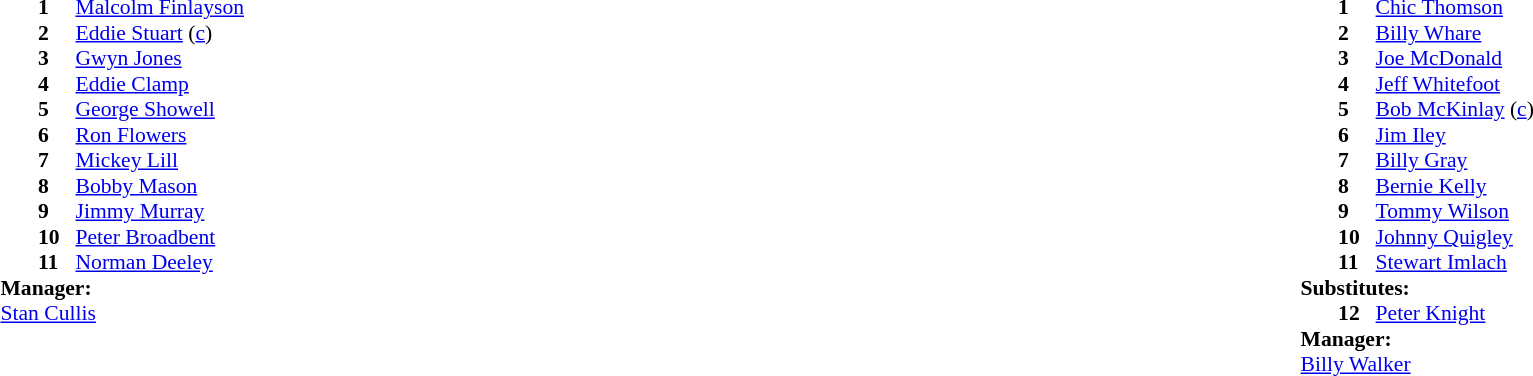<table width="100%">
<tr>
<td valign="top" width="50%"><br><table style="font-size: 90%" cellspacing="0" cellpadding="0">
<tr>
<td colspan="4"></td>
</tr>
<tr>
<th width="25"></th>
<th width="25"></th>
</tr>
<tr>
<td></td>
<td><strong>1</strong></td>
<td> <a href='#'>Malcolm Finlayson</a></td>
</tr>
<tr>
<td></td>
<td><strong>2</strong></td>
<td> <a href='#'>Eddie Stuart</a> (<a href='#'>c</a>)</td>
</tr>
<tr>
<td></td>
<td><strong>3</strong></td>
<td> <a href='#'>Gwyn Jones</a></td>
</tr>
<tr>
<td></td>
<td><strong>4</strong></td>
<td> <a href='#'>Eddie Clamp</a></td>
</tr>
<tr>
<td></td>
<td><strong>5</strong></td>
<td> <a href='#'>George Showell</a></td>
</tr>
<tr>
<td></td>
<td><strong>6</strong></td>
<td> <a href='#'>Ron Flowers</a></td>
</tr>
<tr>
<td></td>
<td><strong>7</strong></td>
<td> <a href='#'>Mickey Lill</a></td>
</tr>
<tr>
<td></td>
<td><strong>8</strong></td>
<td> <a href='#'>Bobby Mason</a></td>
</tr>
<tr>
<td></td>
<td><strong>9</strong></td>
<td> <a href='#'>Jimmy Murray</a></td>
</tr>
<tr>
<td></td>
<td><strong>10</strong></td>
<td> <a href='#'>Peter Broadbent</a></td>
</tr>
<tr>
<td></td>
<td><strong>11</strong></td>
<td> <a href='#'>Norman Deeley</a></td>
</tr>
<tr>
<td colspan=3><strong>Manager:</strong></td>
</tr>
<tr>
<td colspan=4> <a href='#'>Stan Cullis</a></td>
</tr>
</table>
</td>
<td valign="top" width="50%"><br><table style="font-size: 90%" cellspacing="0" cellpadding="0" align=center>
<tr>
<td colspan="4"></td>
</tr>
<tr>
<th width="25"></th>
<th width="25"></th>
</tr>
<tr>
<td></td>
<td><strong>1</strong></td>
<td> <a href='#'>Chic Thomson</a></td>
</tr>
<tr>
<td></td>
<td><strong>2</strong></td>
<td> <a href='#'>Billy Whare</a></td>
</tr>
<tr>
<td></td>
<td><strong>3</strong></td>
<td> <a href='#'>Joe McDonald</a></td>
</tr>
<tr>
<td></td>
<td><strong>4</strong></td>
<td> <a href='#'>Jeff Whitefoot</a></td>
</tr>
<tr>
<td></td>
<td><strong>5</strong></td>
<td> <a href='#'>Bob McKinlay</a> (<a href='#'>c</a>)</td>
</tr>
<tr>
<td></td>
<td><strong>6</strong></td>
<td> <a href='#'>Jim Iley</a></td>
</tr>
<tr>
<td></td>
<td><strong>7</strong></td>
<td> <a href='#'>Billy Gray</a></td>
</tr>
<tr>
<td></td>
<td><strong>8</strong></td>
<td> <a href='#'>Bernie Kelly</a></td>
</tr>
<tr>
<td></td>
<td><strong>9</strong></td>
<td> <a href='#'>Tommy Wilson</a></td>
<td></td>
</tr>
<tr>
<td></td>
<td><strong>10</strong></td>
<td> <a href='#'>Johnny Quigley</a></td>
</tr>
<tr>
<td></td>
<td><strong>11</strong></td>
<td> <a href='#'>Stewart Imlach</a></td>
</tr>
<tr>
<td colspan=3><strong>Substitutes:</strong></td>
</tr>
<tr>
<td></td>
<td><strong>12</strong></td>
<td> <a href='#'>Peter Knight</a></td>
<td></td>
</tr>
<tr>
<td colspan=3><strong>Manager:</strong></td>
</tr>
<tr>
<td colspan=4> <a href='#'>Billy Walker</a></td>
</tr>
</table>
</td>
</tr>
</table>
